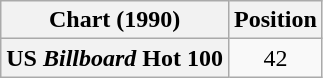<table class="wikitable plainrowheaders" style="text-align:center">
<tr>
<th>Chart (1990)</th>
<th>Position</th>
</tr>
<tr>
<th scope="row">US <em>Billboard</em> Hot 100</th>
<td>42</td>
</tr>
</table>
